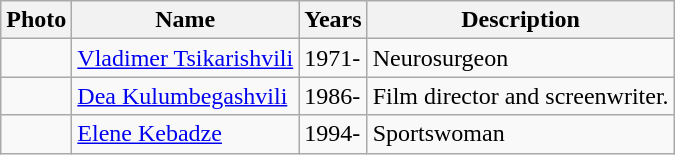<table class="wikitable">
<tr>
<th>Photo</th>
<th>Name</th>
<th>Years</th>
<th>Description</th>
</tr>
<tr>
<td></td>
<td><a href='#'>Vladimer Tsikarishvili</a></td>
<td>1971-</td>
<td>Neurosurgeon</td>
</tr>
<tr>
<td></td>
<td><a href='#'>Dea Kulumbegashvili</a></td>
<td>1986-</td>
<td>Film director and screenwriter.</td>
</tr>
<tr>
<td></td>
<td><a href='#'>Elene Kebadze</a></td>
<td>1994-</td>
<td>Sportswoman</td>
</tr>
</table>
